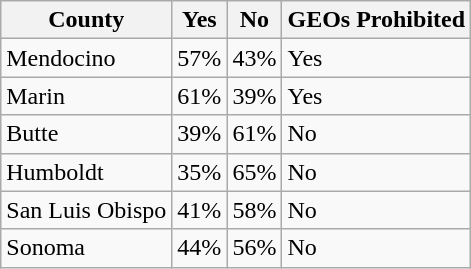<table class="wikitable">
<tr>
<th>County</th>
<th>Yes</th>
<th>No</th>
<th>GEOs Prohibited</th>
</tr>
<tr>
<td>Mendocino</td>
<td>57%</td>
<td>43%</td>
<td>Yes</td>
</tr>
<tr>
<td>Marin</td>
<td>61%</td>
<td>39%</td>
<td>Yes</td>
</tr>
<tr>
<td>Butte</td>
<td>39%</td>
<td>61%</td>
<td>No</td>
</tr>
<tr>
<td>Humboldt</td>
<td>35%</td>
<td>65%</td>
<td>No</td>
</tr>
<tr>
<td>San Luis Obispo</td>
<td>41%</td>
<td>58%</td>
<td>No</td>
</tr>
<tr>
<td>Sonoma</td>
<td>44%</td>
<td>56%</td>
<td>No</td>
</tr>
</table>
